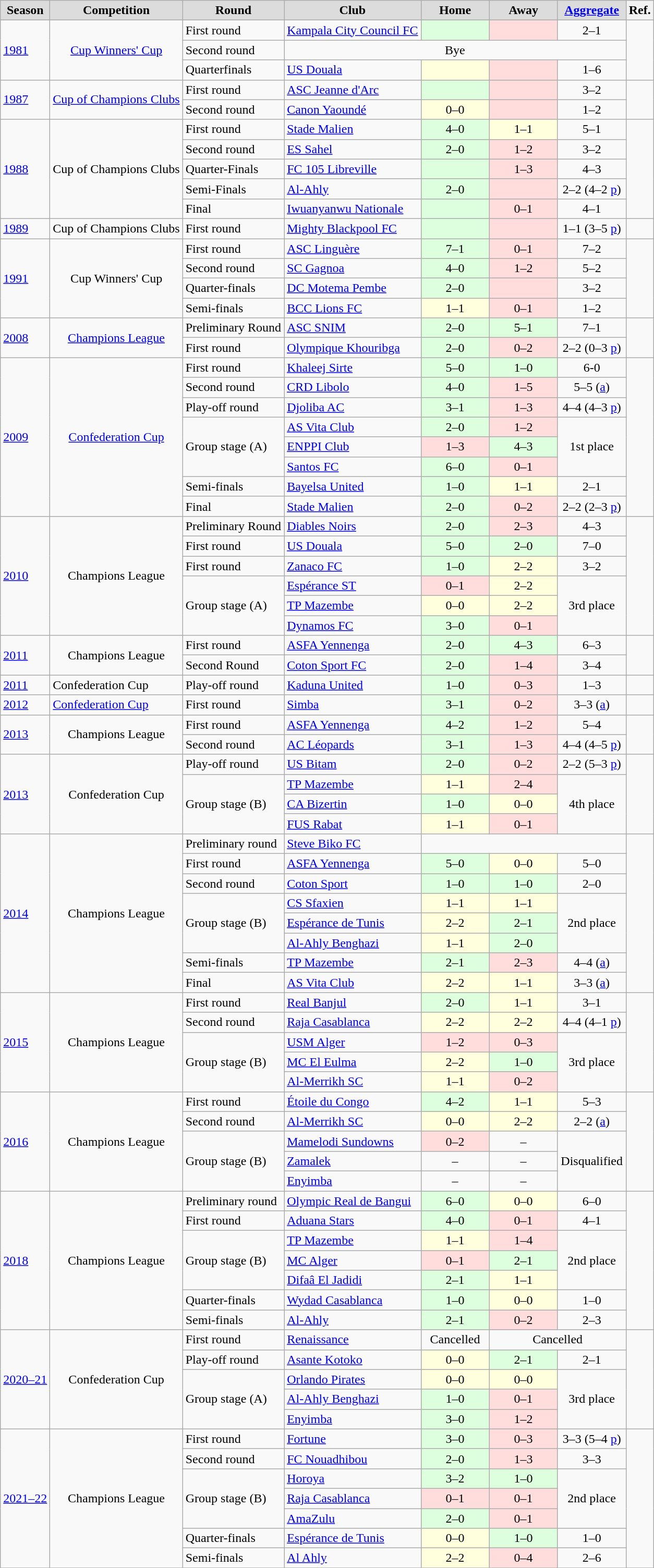<table class="wikitable" style="text-align: center;">
<tr>
<th style="background:#DCDCDC">Season</th>
<th style="background:#DCDCDC">Competition</th>
<th style="background:#DCDCDC">Round</th>
<th style="background:#DCDCDC">Club</th>
<th width="80" style="background:#DCDCDC">Home</th>
<th width="80" style="background:#DCDCDC">Away</th>
<th width="80" style="background:#DCDCDC"><a href='#'>Aggregate</a></th>
<th scope="col">Ref.</th>
</tr>
<tr>
<td rowspan="3" align=left><a href='#'>1981</a></td>
<td rowspan="3"><a href='#'>Cup Winners' Cup</a></td>
<td align=left>First round</td>
<td align=left> <a href='#'>Kampala City Council FC</a></td>
<td bgcolor="#ddffdd"></td>
<td bgcolor="#ffdddd"></td>
<td>2–1</td>
<td rowspan="3"></td>
</tr>
<tr>
<td align=left>Second round</td>
<td colspan="4">Bye</td>
</tr>
<tr>
<td align=left>Quarterfinals</td>
<td align=left> <a href='#'>US Douala</a></td>
<td bgcolor="#ffffdd"></td>
<td bgcolor="#ffdddd"></td>
<td>1–6</td>
</tr>
<tr>
<td rowspan=2 align=left><a href='#'>1987</a></td>
<td rowspan="2"><a href='#'>Cup of Champions Clubs</a></td>
<td align=left>First round</td>
<td align=left> <a href='#'>ASC Jeanne d'Arc</a></td>
<td bgcolor="#ddffdd"></td>
<td bgcolor="#ffdddd"></td>
<td>3–2</td>
<td rowspan="2"></td>
</tr>
<tr>
<td align=left>Second round</td>
<td align=left> <a href='#'>Canon Yaoundé</a></td>
<td bgcolor="#ffffdd">0–0</td>
<td bgcolor="#ffdddd"></td>
<td>1–2</td>
</tr>
<tr>
<td rowspan=5 align=left><a href='#'>1988</a></td>
<td rowspan="5">Cup of Champions Clubs</td>
<td align=left>First round</td>
<td align=left> <a href='#'>Stade Malien</a></td>
<td bgcolor="#ddffdd">4–0</td>
<td bgcolor="#ffffdd">1–1</td>
<td>5–1</td>
<td rowspan="5"></td>
</tr>
<tr>
<td align=left>Second round</td>
<td align=left> <a href='#'>ES Sahel</a></td>
<td bgcolor="#ddffdd">2–0</td>
<td bgcolor="#ffdddd">1–2</td>
<td>3–2</td>
</tr>
<tr>
<td align=left>Quarter-Finals</td>
<td align=left> <a href='#'>FC 105 Libreville</a></td>
<td bgcolor="#ddffdd"></td>
<td bgcolor="#ffdddd">1–3</td>
<td>4–3</td>
</tr>
<tr>
<td align=left>Semi-Finals</td>
<td align=left> <a href='#'>Al-Ahly</a></td>
<td bgcolor="#ddffdd">2–0</td>
<td bgcolor="#ffdddd"></td>
<td>2–2 (4–2 <a href='#'>p</a>)</td>
</tr>
<tr>
<td align=left>Final</td>
<td align=left> <a href='#'>Iwuanyanwu Nationale</a></td>
<td bgcolor="#ddffdd"></td>
<td bgcolor="#ffdddd">0–1</td>
<td>4–1</td>
</tr>
<tr>
<td align=left><a href='#'>1989</a></td>
<td align=left>Cup of Champions Clubs</td>
<td align=left>First round</td>
<td align=left> <a href='#'>Mighty Blackpool FC</a></td>
<td bgcolor="#ddffdd"></td>
<td bgcolor="#ffdddd"></td>
<td>1–1 (3–5 <a href='#'>p</a>)</td>
<td></td>
</tr>
<tr>
<td rowspan="4" align=left><a href='#'>1991</a></td>
<td rowspan="4">Cup Winners' Cup</td>
<td align=left>First round</td>
<td align=left> <a href='#'>ASC Linguère</a></td>
<td bgcolor="#ddffdd">7–1</td>
<td bgcolor="#ffdddd">0–1</td>
<td>7–2</td>
<td rowspan="4"></td>
</tr>
<tr>
<td align=left>Second round</td>
<td align=left> <a href='#'>SC Gagnoa</a></td>
<td bgcolor="#ddffdd">4–0</td>
<td bgcolor="#ffdddd">1–2</td>
<td>5–2</td>
</tr>
<tr>
<td align=left>Quarter-finals</td>
<td align=left> <a href='#'>DC Motema Pembe</a></td>
<td bgcolor="#ddffdd">2–0</td>
<td bgcolor="#ffdddd"></td>
<td>3–2</td>
</tr>
<tr>
<td align=left>Semi-finals</td>
<td align=left> <a href='#'>BCC Lions FC</a></td>
<td bgcolor="#ffffdd">1–1</td>
<td bgcolor="#ffdddd">0–1</td>
<td>1–2</td>
</tr>
<tr>
<td rowspan=2 align=left><a href='#'>2008</a></td>
<td rowspan="2"><a href='#'>Champions League</a></td>
<td align=left>Preliminary Round</td>
<td align=left> <a href='#'>ASC SNIM</a></td>
<td bgcolor="#ddffdd">2–0</td>
<td bgcolor="#ddffdd">5–1</td>
<td>7–1</td>
<td rowspan="2"></td>
</tr>
<tr>
<td align=left>First round</td>
<td align=left> <a href='#'>Olympique Khouribga</a></td>
<td bgcolor="#ddffdd">2–0</td>
<td bgcolor="#ffdddd">0–2</td>
<td>2–2 (0–3 <a href='#'>p</a>)</td>
</tr>
<tr>
<td rowspan=8 align=left><a href='#'>2009</a></td>
<td rowspan="8"><a href='#'>Confederation Cup</a></td>
<td align=left>First round</td>
<td align=left> <a href='#'>Khaleej Sirte</a></td>
<td bgcolor="#ddffdd">5–0</td>
<td bgcolor="#ddffdd">1–0</td>
<td>6-0</td>
<td rowspan="8"></td>
</tr>
<tr>
<td align=left>Second round</td>
<td align=left> <a href='#'>CRD Libolo</a></td>
<td bgcolor="#ddffdd">4–0</td>
<td bgcolor="#ffdddd">1–5</td>
<td>5–5 (<a href='#'>a</a>)</td>
</tr>
<tr>
<td align=left>Play-off round</td>
<td align=left> <a href='#'>Djoliba AC</a></td>
<td bgcolor="#ddffdd">3–1</td>
<td bgcolor="#ffdddd">1–3</td>
<td>4–4 (4–3 <a href='#'>p</a>)</td>
</tr>
<tr>
<td rowspan="3" align=left>Group stage (A)</td>
<td align=left> <a href='#'>AS Vita Club</a></td>
<td bgcolor="#ddffdd">2–0</td>
<td bgcolor="#ffdddd">1–2</td>
<td rowspan="3">1st place</td>
</tr>
<tr>
<td align=left> <a href='#'>ENPPI Club</a></td>
<td bgcolor="#ffdddd">1–3</td>
<td bgcolor="#ddffdd">4–3</td>
</tr>
<tr>
<td align=left> <a href='#'>Santos FC</a></td>
<td bgcolor="#ddffdd">6–0</td>
<td bgcolor="#ffdddd">0–1</td>
</tr>
<tr>
<td align=left>Semi-finals</td>
<td align=left> <a href='#'>Bayelsa United</a></td>
<td bgcolor="#ddffdd">1–0</td>
<td bgcolor="#ffffdd">1–1</td>
<td>2–1</td>
</tr>
<tr>
<td align=left>Final</td>
<td align=left> <a href='#'>Stade Malien</a></td>
<td bgcolor="#ddffdd">2–0</td>
<td bgcolor="#ffdddd">0–2</td>
<td>2–2 (2–3 <a href='#'>p</a>)</td>
</tr>
<tr>
<td rowspan=6 align=left><a href='#'>2010</a></td>
<td rowspan="6">Champions League</td>
<td align=left>Preliminary Round</td>
<td align=left> <a href='#'>Diables Noirs</a></td>
<td bgcolor="#ddffdd">2–0</td>
<td bgcolor="#ffdddd">2–3</td>
<td>4–3</td>
<td rowspan="6"></td>
</tr>
<tr>
<td align=left>First round</td>
<td align=left> <a href='#'>US Douala</a></td>
<td bgcolor="#ddffdd">5–0</td>
<td bgcolor="#ddffdd">2–0</td>
<td>7–0</td>
</tr>
<tr>
<td align=left>First round</td>
<td align=left> <a href='#'>Zanaco FC</a></td>
<td bgcolor="#ddffdd">1–0</td>
<td bgcolor="#ffffdd">2–2</td>
<td>3–2</td>
</tr>
<tr>
<td rowspan="3" align=left>Group stage (A)</td>
<td align=left> <a href='#'>Espérance ST</a></td>
<td bgcolor="#ffdddd">0–1</td>
<td bgcolor="#ffffdd">2–2</td>
<td rowspan="3">3rd place</td>
</tr>
<tr>
<td align=left> <a href='#'>TP Mazembe</a></td>
<td bgcolor="#ffffdd">0–0</td>
<td bgcolor="#ffffdd">2–2</td>
</tr>
<tr>
<td align=left> <a href='#'>Dynamos FC</a></td>
<td bgcolor="#ddffdd">3–0</td>
<td bgcolor="#ffdddd">0–1</td>
</tr>
<tr>
<td rowspan=2 align=left><a href='#'>2011</a></td>
<td rowspan="2">Champions League</td>
<td align=left>First round</td>
<td align=left> <a href='#'>ASFA Yennenga</a></td>
<td bgcolor="#ddffdd">2–0</td>
<td bgcolor="#ddffdd">4–3</td>
<td>6–3</td>
<td rowspan="2"></td>
</tr>
<tr>
<td align=left>Second Round</td>
<td align=left> <a href='#'>Coton Sport FC</a></td>
<td bgcolor="#ddffdd">2–0</td>
<td bgcolor="#ffdddd">1–4</td>
<td>3–4</td>
</tr>
<tr>
<td align=left><a href='#'>2011</a></td>
<td align=left>Confederation Cup</td>
<td align=left>Play-off round</td>
<td align=left> <a href='#'>Kaduna United</a></td>
<td bgcolor="#ddffdd">1–0</td>
<td bgcolor="#ffdddd">0–3</td>
<td>1–3</td>
<td></td>
</tr>
<tr>
<td align=left><a href='#'>2012</a></td>
<td align=left><a href='#'>Confederation Cup</a></td>
<td align=left>First round</td>
<td align=left> <a href='#'>Simba</a></td>
<td bgcolor="#ddffdd">3–1</td>
<td bgcolor="#ffdddd">0–2</td>
<td>3–3 (<a href='#'>a</a>)</td>
<td></td>
</tr>
<tr>
<td rowspan=2 align=left><a href='#'>2013</a></td>
<td rowspan="2">Champions League</td>
<td align=left>First round</td>
<td align=left> <a href='#'>ASFA Yennenga</a></td>
<td bgcolor="#ddffdd">4–2</td>
<td bgcolor="#ffdddd">1–2</td>
<td>5–4</td>
<td rowspan="2"></td>
</tr>
<tr>
<td align=left>Second round</td>
<td align=left> <a href='#'>AC Léopards</a></td>
<td bgcolor="#ddffdd">3–1</td>
<td bgcolor="#ffdddd">1–3</td>
<td>4–4 (4–5 <a href='#'>p</a>)</td>
</tr>
<tr>
<td rowspan="4" align=left><a href='#'>2013</a></td>
<td rowspan="4">Confederation Cup</td>
<td align=left>Play-off round</td>
<td align=left> <a href='#'>US Bitam</a></td>
<td bgcolor="#ddffdd">2–0</td>
<td bgcolor="#ffdddd">0–2</td>
<td>2–2 (5–3 <a href='#'>p</a>)</td>
<td rowspan="4"></td>
</tr>
<tr>
<td rowspan="3" align=left>Group stage (B)</td>
<td align=left> <a href='#'>TP Mazembe</a></td>
<td bgcolor="#ffffdd">1–1</td>
<td bgcolor="#ffdddd">2–4</td>
<td rowspan="3">4th place</td>
</tr>
<tr>
<td align=left> <a href='#'>CA Bizertin</a></td>
<td bgcolor="#ddffdd">1–0</td>
<td bgcolor="#ffffdd">0–0</td>
</tr>
<tr>
<td align=left> <a href='#'>FUS Rabat</a></td>
<td bgcolor="#ffffdd">1–1</td>
<td bgcolor="#ffdddd">0–1</td>
</tr>
<tr>
<td rowspan=8 align=left><a href='#'>2014</a></td>
<td rowspan="8">Champions League</td>
<td align=left>Preliminary round</td>
<td align=left> <a href='#'>Steve Biko FC</a></td>
<td colspan="3"></td>
<td rowspan="8"></td>
</tr>
<tr>
<td align=left>First round</td>
<td align=left> <a href='#'>ASFA Yennenga</a></td>
<td bgcolor="#ddffdd">5–0</td>
<td bgcolor="#ffffdd">0–0</td>
<td>5–0</td>
</tr>
<tr>
<td align=left>Second round</td>
<td align=left> <a href='#'>Coton Sport</a></td>
<td bgcolor="#ddffdd">1–0</td>
<td bgcolor="#ddffdd">1–0</td>
<td>2–0</td>
</tr>
<tr>
<td rowspan="3" align=left>Group stage (B)</td>
<td align=left> <a href='#'>CS Sfaxien</a></td>
<td bgcolor="#ffffdd">1–1</td>
<td bgcolor="#ffffdd">1–1</td>
<td rowspan="3">2nd place</td>
</tr>
<tr>
<td align=left> <a href='#'>Espérance de Tunis</a></td>
<td bgcolor="#ffffdd">2–2</td>
<td bgcolor="#ddffdd">2–1</td>
</tr>
<tr>
<td align=left> <a href='#'>Al-Ahly Benghazi</a></td>
<td bgcolor="#ffffdd">1–1</td>
<td bgcolor="#ddffdd">2–0</td>
</tr>
<tr>
<td align=left>Semi-finals</td>
<td align=left> <a href='#'>TP Mazembe</a></td>
<td bgcolor="#ddffdd">2–1</td>
<td bgcolor="#ffdddd">2–3</td>
<td>4–4 (<a href='#'>a</a>)</td>
</tr>
<tr>
<td align=left>Final</td>
<td align=left> <a href='#'>AS Vita Club</a></td>
<td bgcolor="#ffffdd">2–2</td>
<td bgcolor="#ffffdd">1–1</td>
<td>3–3 (<a href='#'>a</a>)</td>
</tr>
<tr>
<td rowspan="5" align=left><a href='#'>2015</a></td>
<td rowspan="5">Champions League</td>
<td align=left>First round</td>
<td align=left> <a href='#'>Real Banjul</a></td>
<td bgcolor="#ddffdd">2–0</td>
<td bgcolor="#ffffdd">1–1</td>
<td>3–1</td>
<td rowspan="5"></td>
</tr>
<tr>
<td align=left>Second round</td>
<td align=left> <a href='#'>Raja Casablanca</a></td>
<td bgcolor="#ffffdd">2–2</td>
<td bgcolor="#ffffdd">2–2</td>
<td>4–4 (4–1 <a href='#'>p</a>)</td>
</tr>
<tr>
<td rowspan="3" align=left>Group stage (B)</td>
<td align=left> <a href='#'>USM Alger</a></td>
<td bgcolor="#ffdddd">1–2</td>
<td bgcolor="#ffdddd">0–3</td>
<td rowspan="3">3rd place</td>
</tr>
<tr>
<td align=left> <a href='#'>MC El Eulma</a></td>
<td bgcolor="#ffffdd">2–2</td>
<td bgcolor="#ddffdd">1–0</td>
</tr>
<tr>
<td align=left> <a href='#'>Al-Merrikh SC</a></td>
<td bgcolor="#ffffdd">1–1</td>
<td bgcolor="#ffdddd">0–2</td>
</tr>
<tr>
<td rowspan="5" align=left><a href='#'>2016</a></td>
<td rowspan="5">Champions League</td>
<td align=left>First round</td>
<td align=left> <a href='#'>Étoile du Congo</a></td>
<td bgcolor="#ddffdd">4–2</td>
<td bgcolor="#ffffdd">1–1</td>
<td>5–3</td>
<td rowspan="5"></td>
</tr>
<tr>
<td align=left>Second round</td>
<td align=left> <a href='#'>Al-Merrikh SC</a></td>
<td bgcolor="#ffffdd">0–0</td>
<td bgcolor="#ffffdd">2–2</td>
<td>2–2 (<a href='#'>a</a>)</td>
</tr>
<tr>
<td rowspan="3" align=left>Group stage (B)</td>
<td align=left> <a href='#'>Mamelodi Sundowns</a></td>
<td bgcolor="#ffdddd">0–2</td>
<td>–</td>
<td rowspan="3">Disqualified</td>
</tr>
<tr>
<td align=left> <a href='#'>Zamalek</a></td>
<td>–</td>
<td>–</td>
</tr>
<tr>
<td align=left> <a href='#'>Enyimba</a></td>
<td>–</td>
<td>–</td>
</tr>
<tr>
<td rowspan="7" align=left><a href='#'>2018</a></td>
<td rowspan="7">Champions League</td>
<td align=left>Preliminary round</td>
<td align=left> <a href='#'>Olympic Real de Bangui</a></td>
<td bgcolor="#ddffdd">6–0</td>
<td bgcolor="#ffffdd">0–0</td>
<td>6–0</td>
<td rowspan="7"></td>
</tr>
<tr>
<td align=left>First round</td>
<td align=left> <a href='#'>Aduana Stars</a></td>
<td bgcolor="#ddffdd">4–0</td>
<td bgcolor="#ffdddd">0–1</td>
<td>4–1</td>
</tr>
<tr>
<td rowspan="3" align=left>Group stage (B)</td>
<td align=left> <a href='#'>TP Mazembe</a></td>
<td bgcolor="#ffffdd">1–1</td>
<td bgcolor="#ffdddd">1–4</td>
<td rowspan="3">2nd place</td>
</tr>
<tr>
<td align=left> <a href='#'>MC Alger</a></td>
<td bgcolor="#ffdddd">0–1</td>
<td bgcolor="#ddffdd">2–1</td>
</tr>
<tr>
<td align=left> <a href='#'>Difaâ El Jadidi</a></td>
<td bgcolor="#ddffdd">2–1</td>
<td bgcolor="#ffffdd">1–1</td>
</tr>
<tr>
<td align=left>Quarter-finals</td>
<td align=left> <a href='#'>Wydad Casablanca</a></td>
<td bgcolor="#ddffdd">1–0</td>
<td bgcolor="#ffffdd">0–0</td>
<td>1–0</td>
</tr>
<tr>
<td align=left>Semi-finals</td>
<td align=left> <a href='#'>Al-Ahly</a></td>
<td bgcolor="#ddffdd">2–1</td>
<td bgcolor="#ffdddd">0–2</td>
<td>2–3</td>
</tr>
<tr>
<td rowspan="5" align=left><a href='#'>2020–21</a></td>
<td rowspan="5">Confederation Cup</td>
<td align=left>First round</td>
<td align=left> <a href='#'>Renaissance</a></td>
<td>Cancelled</td>
<td colspan="2">Cancelled</td>
<td rowspan="5"></td>
</tr>
<tr>
<td align=left>Play-off round</td>
<td align=left> <a href='#'>Asante Kotoko</a></td>
<td bgcolor="#ffffdd">0–0</td>
<td bgcolor="#ddffdd">2–1</td>
<td>2–1</td>
</tr>
<tr>
<td rowspan="3" align=left>Group stage (A)</td>
<td align=left> <a href='#'>Orlando Pirates</a></td>
<td bgcolor="#ffffdd">0–0</td>
<td bgcolor="#ffffdd">0–0</td>
<td rowspan="3">3rd place</td>
</tr>
<tr>
<td align=left> <a href='#'>Al-Ahly Benghazi</a></td>
<td bgcolor="#ddffdd">1–0</td>
<td bgcolor="#ffdddd">0–1</td>
</tr>
<tr>
<td align=left> <a href='#'>Enyimba</a></td>
<td bgcolor="#ddffdd">3–0</td>
<td bgcolor="#ffdddd">1–2</td>
</tr>
<tr>
<td rowspan="7" align=left><a href='#'>2021–22</a></td>
<td rowspan="7">Champions League</td>
<td align=left>First round</td>
<td align=left> <a href='#'>Fortune</a></td>
<td bgcolor="#ddffdd">3–0</td>
<td bgcolor="#ffdddd">0–3</td>
<td>3–3 (5–4 <a href='#'>p</a>)</td>
<td rowspan="7"></td>
</tr>
<tr>
<td align=left>Second round</td>
<td align=left> <a href='#'>FC Nouadhibou</a></td>
<td bgcolor="#ddffdd">2–0</td>
<td bgcolor="#ffdddd">1–3</td>
<td>3–3</td>
</tr>
<tr>
<td rowspan="3" align=left>Group stage (B)</td>
<td align=left> <a href='#'>Horoya</a></td>
<td bgcolor="#ddffdd">3–2</td>
<td bgcolor="#ddffdd">1–0</td>
<td rowspan="3">2nd place</td>
</tr>
<tr>
<td align=left> <a href='#'>Raja Casablanca</a></td>
<td bgcolor="#ffdddd">0–1</td>
<td bgcolor="#ffdddd">0–1</td>
</tr>
<tr>
<td align=left> <a href='#'>AmaZulu</a></td>
<td bgcolor="#ddffdd">2–0</td>
<td bgcolor="#ffdddd">0–1</td>
</tr>
<tr>
<td align=left>Quarter-finals</td>
<td align=left> <a href='#'>Espérance de Tunis</a></td>
<td bgcolor="#ffffdd">0–0</td>
<td bgcolor="#ddffdd">1–0</td>
<td>1–0</td>
</tr>
<tr>
<td align=left>Semi-finals</td>
<td align=left> <a href='#'>Al Ahly</a></td>
<td bgcolor="#ffffdd">2–2</td>
<td bgcolor="#ffdddd">0–4</td>
<td>2–6</td>
</tr>
<tr>
</tr>
</table>
